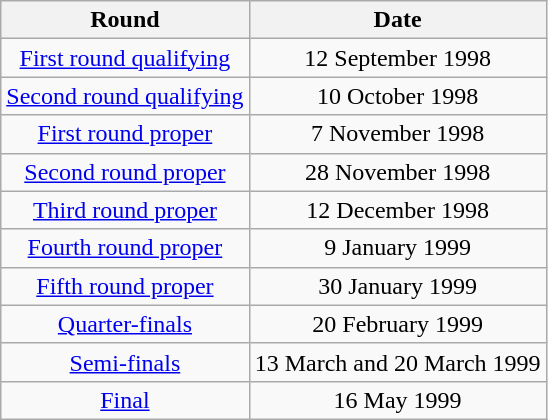<table class="wikitable">
<tr>
<th>Round</th>
<th>Date</th>
</tr>
<tr align=center>
<td><a href='#'>First round qualifying</a></td>
<td>12 September 1998</td>
</tr>
<tr align=center>
<td><a href='#'>Second round qualifying</a></td>
<td>10 October 1998</td>
</tr>
<tr align=center>
<td><a href='#'>First round proper</a></td>
<td>7 November 1998</td>
</tr>
<tr align=center>
<td><a href='#'>Second round proper</a></td>
<td>28 November 1998</td>
</tr>
<tr align=center>
<td><a href='#'>Third round proper</a></td>
<td>12 December 1998</td>
</tr>
<tr align=center>
<td><a href='#'>Fourth round proper</a></td>
<td>9 January 1999</td>
</tr>
<tr align=center>
<td><a href='#'>Fifth round proper</a></td>
<td>30 January 1999</td>
</tr>
<tr align=center>
<td><a href='#'>Quarter-finals</a></td>
<td>20 February 1999</td>
</tr>
<tr align=center>
<td><a href='#'>Semi-finals</a></td>
<td>13 March and 20 March 1999</td>
</tr>
<tr align=center>
<td><a href='#'>Final</a></td>
<td>16 May 1999</td>
</tr>
</table>
